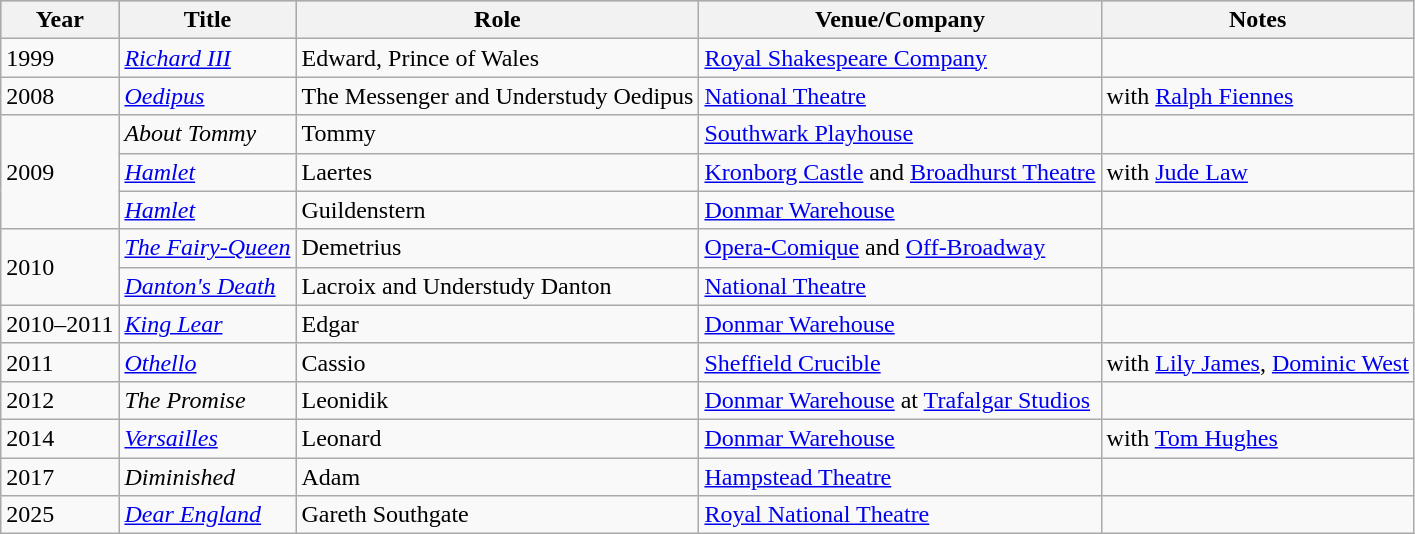<table class="wikitable sortable">
<tr style="background:#b0c4de; text-align:center;">
<th>Year</th>
<th>Title</th>
<th>Role</th>
<th>Venue/Company</th>
<th class="unsortable">Notes</th>
</tr>
<tr>
<td>1999</td>
<td><em><a href='#'>Richard III</a></em></td>
<td>Edward, Prince of Wales</td>
<td><a href='#'>Royal Shakespeare Company</a></td>
<td></td>
</tr>
<tr>
<td>2008</td>
<td><em><a href='#'>Oedipus</a></em></td>
<td>The Messenger and Understudy Oedipus</td>
<td><a href='#'>National Theatre</a></td>
<td>with <a href='#'>Ralph Fiennes</a></td>
</tr>
<tr>
<td rowspan="3">2009</td>
<td><em>About Tommy</em></td>
<td>Tommy</td>
<td><a href='#'>Southwark Playhouse</a></td>
<td></td>
</tr>
<tr>
<td><em><a href='#'>Hamlet</a></em></td>
<td>Laertes</td>
<td><a href='#'>Kronborg Castle</a> and <a href='#'>Broadhurst Theatre</a></td>
<td>with <a href='#'>Jude Law</a></td>
</tr>
<tr>
<td><em><a href='#'>Hamlet</a></em></td>
<td>Guildenstern</td>
<td><a href='#'>Donmar Warehouse</a></td>
<td></td>
</tr>
<tr>
<td rowspan="2">2010</td>
<td><em><a href='#'>The Fairy-Queen</a></em></td>
<td>Demetrius</td>
<td><a href='#'>Opera-Comique</a> and <a href='#'>Off-Broadway</a></td>
<td></td>
</tr>
<tr>
<td><em><a href='#'>Danton's Death</a></em></td>
<td>Lacroix and Understudy Danton</td>
<td><a href='#'>National Theatre</a></td>
<td></td>
</tr>
<tr>
<td>2010–2011</td>
<td><em><a href='#'>King Lear</a></em></td>
<td>Edgar</td>
<td><a href='#'>Donmar Warehouse</a></td>
<td></td>
</tr>
<tr>
<td>2011</td>
<td><em><a href='#'>Othello</a></em></td>
<td>Cassio</td>
<td><a href='#'>Sheffield Crucible</a></td>
<td>with <a href='#'>Lily James</a>, <a href='#'>Dominic West</a></td>
</tr>
<tr>
<td>2012</td>
<td><em>The Promise</em></td>
<td>Leonidik</td>
<td><a href='#'>Donmar Warehouse</a> at <a href='#'>Trafalgar Studios</a></td>
<td></td>
</tr>
<tr>
<td>2014</td>
<td><em><a href='#'>Versailles</a></em></td>
<td>Leonard</td>
<td><a href='#'>Donmar Warehouse</a></td>
<td>with <a href='#'>Tom Hughes</a></td>
</tr>
<tr>
<td>2017</td>
<td><em>Diminished</em></td>
<td>Adam</td>
<td><a href='#'>Hampstead Theatre</a></td>
<td></td>
</tr>
<tr>
<td>2025</td>
<td><em><a href='#'>Dear England</a></em></td>
<td>Gareth Southgate</td>
<td><a href='#'>Royal National Theatre</a></td>
</tr>
</table>
